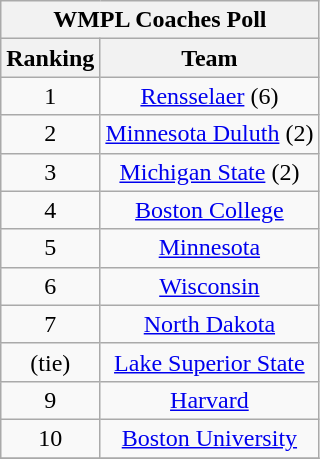<table class="wikitable" style="text-align:center;">
<tr>
<th colspan=2><strong>WMPL Coaches Poll</strong></th>
</tr>
<tr>
<th>Ranking</th>
<th>Team</th>
</tr>
<tr>
<td>1</td>
<td><a href='#'>Rensselaer</a> (6)</td>
</tr>
<tr>
<td>2</td>
<td><a href='#'>Minnesota Duluth</a> (2)</td>
</tr>
<tr>
<td>3</td>
<td><a href='#'>Michigan State</a> (2)</td>
</tr>
<tr>
<td>4</td>
<td><a href='#'>Boston College</a></td>
</tr>
<tr>
<td>5</td>
<td><a href='#'>Minnesota</a></td>
</tr>
<tr>
<td>6</td>
<td><a href='#'>Wisconsin</a></td>
</tr>
<tr>
<td>7</td>
<td><a href='#'>North Dakota</a></td>
</tr>
<tr>
<td>(tie)</td>
<td><a href='#'>Lake Superior State</a></td>
</tr>
<tr>
<td>9</td>
<td><a href='#'>Harvard</a></td>
</tr>
<tr>
<td>10</td>
<td><a href='#'>Boston University</a></td>
</tr>
<tr>
</tr>
</table>
